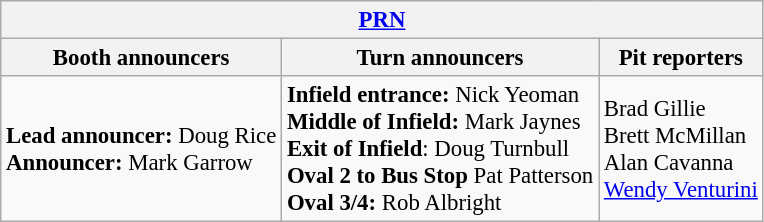<table class="wikitable" style="font-size: 95%">
<tr>
<th colspan="3"><a href='#'>PRN</a></th>
</tr>
<tr>
<th>Booth announcers</th>
<th>Turn announcers</th>
<th>Pit reporters</th>
</tr>
<tr>
<td><strong>Lead announcer:</strong> Doug Rice<br><strong>Announcer:</strong> Mark Garrow</td>
<td><strong>Infield entrance:</strong> Nick Yeoman<br><strong>Middle of Infield:</strong> Mark Jaynes<br><strong>Exit of Infield</strong>: Doug Turnbull<br><strong>Oval 2 to Bus Stop</strong> Pat Patterson<br><strong>Oval 3/4:</strong> Rob Albright</td>
<td>Brad Gillie<br>Brett McMillan<br>Alan Cavanna<br><a href='#'>Wendy Venturini</a></td>
</tr>
</table>
